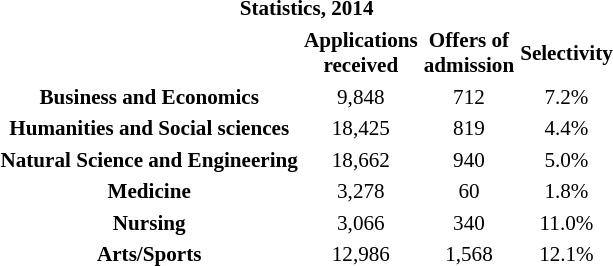<table class="toccolours" style="text-align:center; font-size:88%">
<tr>
<th colspan=4>Statistics, 2014</th>
</tr>
<tr>
<td></td>
<th>Applications <br> received</th>
<th>Offers of <br> admission</th>
<th>Selectivity</th>
</tr>
<tr>
<td><strong>Business and Economics</strong></td>
<td>9,848</td>
<td>712</td>
<td>7.2%</td>
</tr>
<tr>
<td><strong>Humanities and Social sciences</strong></td>
<td>18,425</td>
<td>819</td>
<td>4.4%</td>
</tr>
<tr>
<td><strong>Natural Science and Engineering</strong></td>
<td>18,662</td>
<td>940</td>
<td>5.0%</td>
</tr>
<tr>
<td><strong>Medicine</strong></td>
<td>3,278</td>
<td>60</td>
<td>1.8%</td>
</tr>
<tr>
<td><strong>Nursing</strong></td>
<td>3,066</td>
<td>340</td>
<td>11.0%</td>
</tr>
<tr>
<td><strong>Arts/Sports</strong></td>
<td>12,986</td>
<td>1,568</td>
<td>12.1%</td>
</tr>
</table>
